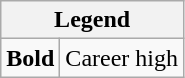<table class="wikitable">
<tr>
<th colspan="2">Legend</th>
</tr>
<tr>
<td><strong>Bold</strong></td>
<td>Career high</td>
</tr>
</table>
